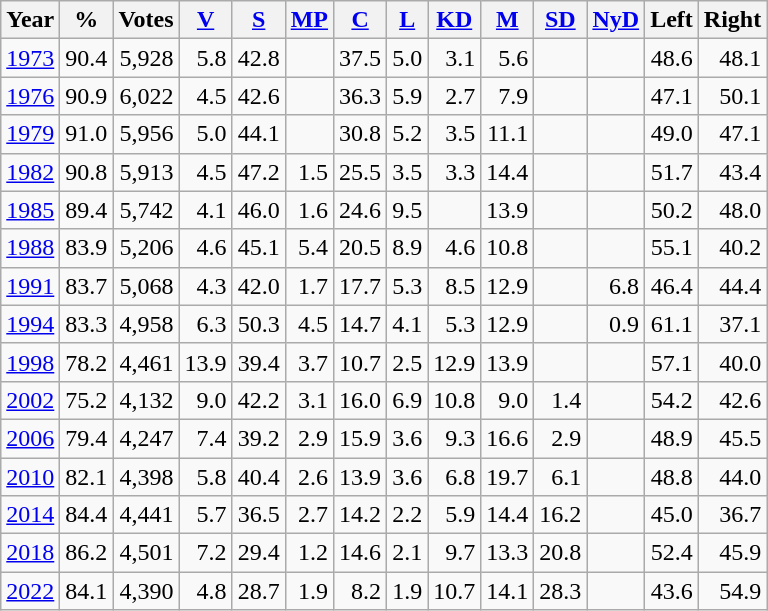<table class="wikitable sortable" style=text-align:right>
<tr>
<th>Year</th>
<th>%</th>
<th>Votes</th>
<th><a href='#'>V</a></th>
<th><a href='#'>S</a></th>
<th><a href='#'>MP</a></th>
<th><a href='#'>C</a></th>
<th><a href='#'>L</a></th>
<th><a href='#'>KD</a></th>
<th><a href='#'>M</a></th>
<th><a href='#'>SD</a></th>
<th><a href='#'>NyD</a></th>
<th>Left</th>
<th>Right</th>
</tr>
<tr>
<td align=left><a href='#'>1973</a></td>
<td>90.4</td>
<td>5,928</td>
<td>5.8</td>
<td>42.8</td>
<td></td>
<td>37.5</td>
<td>5.0</td>
<td>3.1</td>
<td>5.6</td>
<td></td>
<td></td>
<td>48.6</td>
<td>48.1</td>
</tr>
<tr>
<td align=left><a href='#'>1976</a></td>
<td>90.9</td>
<td>6,022</td>
<td>4.5</td>
<td>42.6</td>
<td></td>
<td>36.3</td>
<td>5.9</td>
<td>2.7</td>
<td>7.9</td>
<td></td>
<td></td>
<td>47.1</td>
<td>50.1</td>
</tr>
<tr>
<td align=left><a href='#'>1979</a></td>
<td>91.0</td>
<td>5,956</td>
<td>5.0</td>
<td>44.1</td>
<td></td>
<td>30.8</td>
<td>5.2</td>
<td>3.5</td>
<td>11.1</td>
<td></td>
<td></td>
<td>49.0</td>
<td>47.1</td>
</tr>
<tr>
<td align=left><a href='#'>1982</a></td>
<td>90.8</td>
<td>5,913</td>
<td>4.5</td>
<td>47.2</td>
<td>1.5</td>
<td>25.5</td>
<td>3.5</td>
<td>3.3</td>
<td>14.4</td>
<td></td>
<td></td>
<td>51.7</td>
<td>43.4</td>
</tr>
<tr>
<td align=left><a href='#'>1985</a></td>
<td>89.4</td>
<td>5,742</td>
<td>4.1</td>
<td>46.0</td>
<td>1.6</td>
<td>24.6</td>
<td>9.5</td>
<td></td>
<td>13.9</td>
<td></td>
<td></td>
<td>50.2</td>
<td>48.0</td>
</tr>
<tr>
<td align=left><a href='#'>1988</a></td>
<td>83.9</td>
<td>5,206</td>
<td>4.6</td>
<td>45.1</td>
<td>5.4</td>
<td>20.5</td>
<td>8.9</td>
<td>4.6</td>
<td>10.8</td>
<td></td>
<td></td>
<td>55.1</td>
<td>40.2</td>
</tr>
<tr>
<td align=left><a href='#'>1991</a></td>
<td>83.7</td>
<td>5,068</td>
<td>4.3</td>
<td>42.0</td>
<td>1.7</td>
<td>17.7</td>
<td>5.3</td>
<td>8.5</td>
<td>12.9</td>
<td></td>
<td>6.8</td>
<td>46.4</td>
<td>44.4</td>
</tr>
<tr>
<td align=left><a href='#'>1994</a></td>
<td>83.3</td>
<td>4,958</td>
<td>6.3</td>
<td>50.3</td>
<td>4.5</td>
<td>14.7</td>
<td>4.1</td>
<td>5.3</td>
<td>12.9</td>
<td></td>
<td>0.9</td>
<td>61.1</td>
<td>37.1</td>
</tr>
<tr>
<td align=left><a href='#'>1998</a></td>
<td>78.2</td>
<td>4,461</td>
<td>13.9</td>
<td>39.4</td>
<td>3.7</td>
<td>10.7</td>
<td>2.5</td>
<td>12.9</td>
<td>13.9</td>
<td></td>
<td></td>
<td>57.1</td>
<td>40.0</td>
</tr>
<tr>
<td align=left><a href='#'>2002</a></td>
<td>75.2</td>
<td>4,132</td>
<td>9.0</td>
<td>42.2</td>
<td>3.1</td>
<td>16.0</td>
<td>6.9</td>
<td>10.8</td>
<td>9.0</td>
<td>1.4</td>
<td></td>
<td>54.2</td>
<td>42.6</td>
</tr>
<tr>
<td align=left><a href='#'>2006</a></td>
<td>79.4</td>
<td>4,247</td>
<td>7.4</td>
<td>39.2</td>
<td>2.9</td>
<td>15.9</td>
<td>3.6</td>
<td>9.3</td>
<td>16.6</td>
<td>2.9</td>
<td></td>
<td>48.9</td>
<td>45.5</td>
</tr>
<tr>
<td align=left><a href='#'>2010</a></td>
<td>82.1</td>
<td>4,398</td>
<td>5.8</td>
<td>40.4</td>
<td>2.6</td>
<td>13.9</td>
<td>3.6</td>
<td>6.8</td>
<td>19.7</td>
<td>6.1</td>
<td></td>
<td>48.8</td>
<td>44.0</td>
</tr>
<tr>
<td align=left><a href='#'>2014</a></td>
<td>84.4</td>
<td>4,441</td>
<td>5.7</td>
<td>36.5</td>
<td>2.7</td>
<td>14.2</td>
<td>2.2</td>
<td>5.9</td>
<td>14.4</td>
<td>16.2</td>
<td></td>
<td>45.0</td>
<td>36.7</td>
</tr>
<tr>
<td align=left><a href='#'>2018</a></td>
<td>86.2</td>
<td>4,501</td>
<td>7.2</td>
<td>29.4</td>
<td>1.2</td>
<td>14.6</td>
<td>2.1</td>
<td>9.7</td>
<td>13.3</td>
<td>20.8</td>
<td></td>
<td>52.4</td>
<td>45.9</td>
</tr>
<tr>
<td align=left><a href='#'>2022</a></td>
<td>84.1</td>
<td>4,390</td>
<td>4.8</td>
<td>28.7</td>
<td>1.9</td>
<td>8.2</td>
<td>1.9</td>
<td>10.7</td>
<td>14.1</td>
<td>28.3</td>
<td></td>
<td>43.6</td>
<td>54.9</td>
</tr>
</table>
